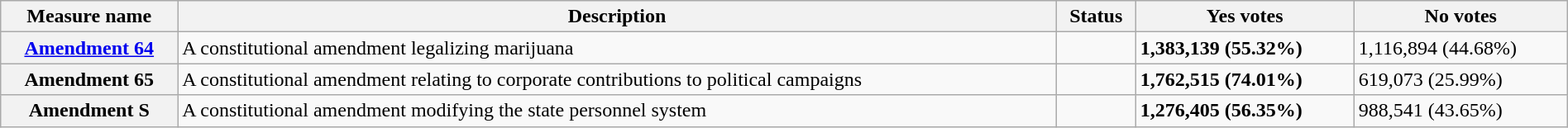<table class="wikitable sortable plainrowheaders" style="width:100%">
<tr>
<th scope="col">Measure name</th>
<th class="unsortable" scope="col">Description</th>
<th scope="col">Status</th>
<th scope="col">Yes votes</th>
<th scope="col">No votes</th>
</tr>
<tr>
<th scope="row"><a href='#'>Amendment 64</a></th>
<td>A constitutional amendment legalizing marijuana</td>
<td></td>
<td><strong>1,383,139 (55.32%)</strong></td>
<td>1,116,894 (44.68%)</td>
</tr>
<tr>
<th scope="row">Amendment 65</th>
<td>A constitutional amendment relating to corporate contributions to political campaigns</td>
<td></td>
<td><strong>1,762,515 (74.01%)</strong></td>
<td>619,073 (25.99%)</td>
</tr>
<tr>
<th scope="row">Amendment S</th>
<td>A constitutional amendment modifying the state personnel system</td>
<td></td>
<td><strong>1,276,405 (56.35%)</strong></td>
<td>988,541 (43.65%)</td>
</tr>
</table>
